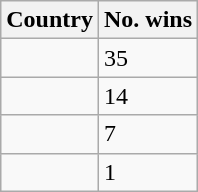<table class="wikitable">
<tr>
<th align="left">Country</th>
<th align="center">No. wins</th>
</tr>
<tr>
<td></td>
<td>35</td>
</tr>
<tr>
<td></td>
<td>14</td>
</tr>
<tr>
<td></td>
<td>7</td>
</tr>
<tr>
<td></td>
<td>1</td>
</tr>
</table>
